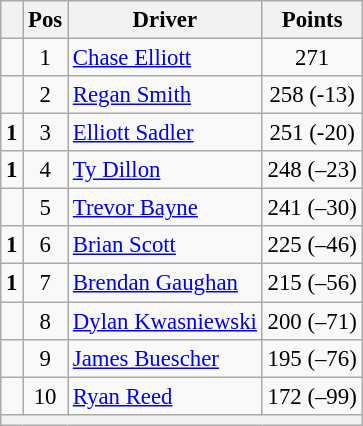<table class="wikitable" style="font-size: 95%;">
<tr>
<th></th>
<th>Pos</th>
<th>Driver</th>
<th>Points</th>
</tr>
<tr>
<td align="left"></td>
<td style="text-align:center;">1</td>
<td><a href='#'>Chase Elliott</a></td>
<td style="text-align:center;">271</td>
</tr>
<tr>
<td align="left"></td>
<td style="text-align:center;">2</td>
<td><a href='#'>Regan Smith</a></td>
<td style="text-align:center;">258 (-13)</td>
</tr>
<tr>
<td align="left"> <strong>1</strong></td>
<td style="text-align:center;">3</td>
<td><a href='#'>Elliott Sadler</a></td>
<td style="text-align:center;">251 (-20)</td>
</tr>
<tr>
<td align="left"> <strong>1</strong></td>
<td style="text-align:center;">4</td>
<td><a href='#'>Ty Dillon</a></td>
<td style="text-align:center;">248 (–23)</td>
</tr>
<tr>
<td align="left"></td>
<td style="text-align:center;">5</td>
<td><a href='#'>Trevor Bayne</a></td>
<td style="text-align:center;">241 (–30)</td>
</tr>
<tr>
<td align="left"> <strong>1</strong></td>
<td style="text-align:center;">6</td>
<td><a href='#'>Brian Scott</a></td>
<td style="text-align:center;">225 (–46)</td>
</tr>
<tr>
<td align="left"> <strong>1</strong></td>
<td style="text-align:center;">7</td>
<td><a href='#'>Brendan Gaughan</a></td>
<td style="text-align:center;">215 (–56)</td>
</tr>
<tr>
<td align="left"></td>
<td style="text-align:center;">8</td>
<td><a href='#'>Dylan Kwasniewski</a></td>
<td style="text-align:center;">200 (–71)</td>
</tr>
<tr>
<td align="left"></td>
<td style="text-align:center;">9</td>
<td><a href='#'>James Buescher</a></td>
<td style="text-align:center;">195 (–76)</td>
</tr>
<tr>
<td align="left"></td>
<td style="text-align:center;">10</td>
<td><a href='#'>Ryan Reed</a></td>
<td style="text-align:center;">172 (–99)</td>
</tr>
<tr class="sortbottom">
<th colspan="9"></th>
</tr>
</table>
